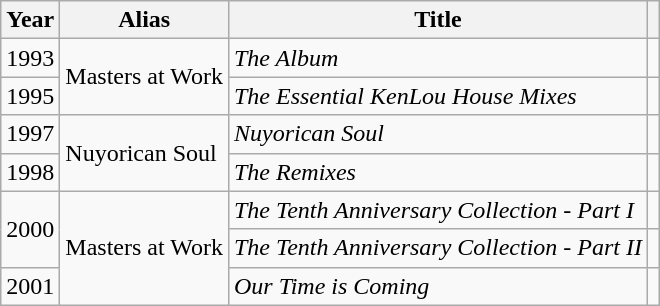<table class="wikitable sortable">
<tr>
<th>Year</th>
<th>Alias</th>
<th>Title</th>
<th class="unsortable"></th>
</tr>
<tr>
<td>1993</td>
<td rowspan="2">Masters at Work</td>
<td><em>The Album</em></td>
<td></td>
</tr>
<tr>
<td>1995</td>
<td><em>The Essential KenLou House Mixes</em></td>
<td></td>
</tr>
<tr>
<td>1997</td>
<td rowspan="2">Nuyorican Soul</td>
<td><em>Nuyorican Soul</em></td>
<td></td>
</tr>
<tr>
<td>1998</td>
<td><em>The Remixes</em></td>
<td></td>
</tr>
<tr>
<td rowspan="2">2000</td>
<td rowspan="3">Masters at Work</td>
<td><em>The Tenth Anniversary Collection - Part I</em></td>
<td></td>
</tr>
<tr>
<td><em>The Tenth Anniversary Collection - Part II</em></td>
<td></td>
</tr>
<tr>
<td>2001</td>
<td><em>Our Time is Coming</em></td>
<td></td>
</tr>
</table>
